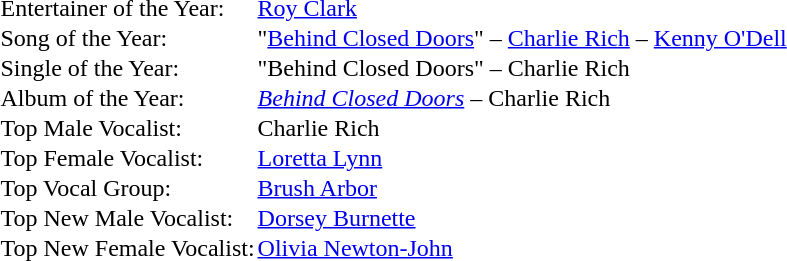<table cellspacing="0" border="0" cellpadding="1">
<tr>
<td>Entertainer of the Year:</td>
<td><a href='#'>Roy Clark</a></td>
</tr>
<tr>
<td>Song of the Year:</td>
<td>"<a href='#'>Behind Closed Doors</a>" – <a href='#'>Charlie Rich</a> – <a href='#'>Kenny O'Dell</a></td>
</tr>
<tr>
<td>Single of the Year:</td>
<td>"Behind Closed Doors" – Charlie Rich</td>
</tr>
<tr>
<td>Album of the Year:</td>
<td><em><a href='#'>Behind Closed Doors</a></em> – Charlie Rich</td>
</tr>
<tr>
<td>Top Male Vocalist:</td>
<td>Charlie Rich</td>
</tr>
<tr>
<td>Top Female Vocalist:</td>
<td><a href='#'>Loretta Lynn</a></td>
</tr>
<tr>
<td>Top Vocal Group:</td>
<td><a href='#'>Brush Arbor</a></td>
</tr>
<tr>
<td>Top New Male Vocalist:</td>
<td><a href='#'>Dorsey Burnette</a></td>
</tr>
<tr>
<td>Top New Female Vocalist:</td>
<td><a href='#'>Olivia Newton-John</a></td>
</tr>
</table>
